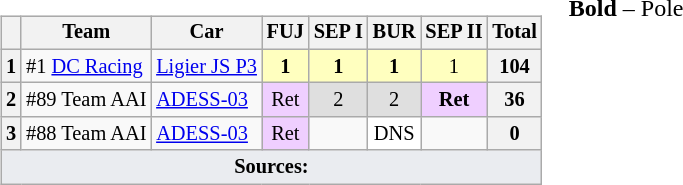<table>
<tr>
<td valign="top"><br><table class="wikitable" style="font-size: 85%; text-align:center;">
<tr>
<th></th>
<th>Team</th>
<th>Car</th>
<th>FUJ<br></th>
<th>SEP I<br></th>
<th>BUR<br></th>
<th>SEP II<br></th>
<th>Total</th>
</tr>
<tr>
<th>1</th>
<td align=left> #1 <a href='#'>DC Racing</a></td>
<td align=left><a href='#'>Ligier JS P3</a></td>
<td style="background:#ffffbf;"><strong>1</strong></td>
<td style="background:#ffffbf;"><strong>1</strong></td>
<td style="background:#ffffbf;"><strong>1</strong></td>
<td style="background:#ffffbf;">1</td>
<th>104</th>
</tr>
<tr>
<th>2</th>
<td align=left> #89 Team AAI</td>
<td align=left><a href='#'>ADESS-03</a></td>
<td style="background:#efcfff;">Ret</td>
<td style="background:#dfdfdf;">2</td>
<td style="background:#dfdfdf;">2</td>
<td style="background:#efcfff;"><strong>Ret</strong></td>
<th>36</th>
</tr>
<tr>
<th>3</th>
<td align=left> #88 Team AAI</td>
<td align=left><a href='#'>ADESS-03</a></td>
<td style="background:#efcfff;">Ret</td>
<td></td>
<td style="background:#ffffff;">DNS</td>
<td></td>
<th>0</th>
</tr>
<tr class="sortbottom">
<td colspan="8" style="background-color:#EAECF0;text-align:center"><strong>Sources:</strong></td>
</tr>
</table>
</td>
<td valign="top"><br>
<span><strong>Bold</strong> – Pole<br></span></td>
</tr>
</table>
